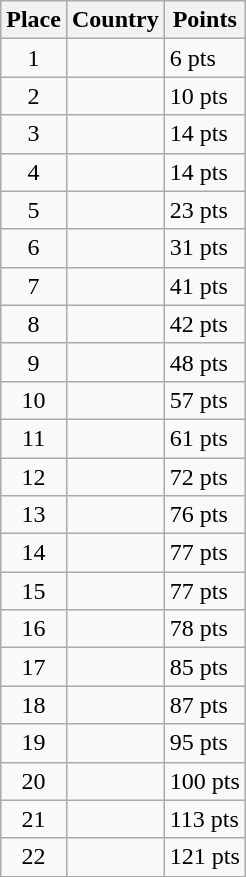<table class=wikitable>
<tr>
<th>Place</th>
<th>Country</th>
<th>Points</th>
</tr>
<tr>
<td align=center>1</td>
<td></td>
<td>6 pts</td>
</tr>
<tr>
<td align=center>2</td>
<td></td>
<td>10 pts</td>
</tr>
<tr>
<td align=center>3</td>
<td></td>
<td>14 pts</td>
</tr>
<tr>
<td align=center>4</td>
<td></td>
<td>14 pts</td>
</tr>
<tr>
<td align=center>5</td>
<td></td>
<td>23 pts</td>
</tr>
<tr>
<td align=center>6</td>
<td></td>
<td>31 pts</td>
</tr>
<tr>
<td align=center>7</td>
<td></td>
<td>41 pts</td>
</tr>
<tr>
<td align=center>8</td>
<td></td>
<td>42 pts</td>
</tr>
<tr>
<td align=center>9</td>
<td></td>
<td>48 pts</td>
</tr>
<tr>
<td align=center>10</td>
<td></td>
<td>57 pts</td>
</tr>
<tr>
<td align=center>11</td>
<td></td>
<td>61 pts</td>
</tr>
<tr>
<td align=center>12</td>
<td></td>
<td>72 pts</td>
</tr>
<tr>
<td align=center>13</td>
<td></td>
<td>76 pts</td>
</tr>
<tr>
<td align=center>14</td>
<td></td>
<td>77 pts</td>
</tr>
<tr>
<td align=center>15</td>
<td></td>
<td>77 pts</td>
</tr>
<tr>
<td align=center>16</td>
<td></td>
<td>78 pts</td>
</tr>
<tr>
<td align=center>17</td>
<td></td>
<td>85 pts</td>
</tr>
<tr>
<td align=center>18</td>
<td></td>
<td>87 pts</td>
</tr>
<tr>
<td align=center>19</td>
<td></td>
<td>95 pts</td>
</tr>
<tr>
<td align=center>20</td>
<td></td>
<td>100 pts</td>
</tr>
<tr>
<td align=center>21</td>
<td></td>
<td>113 pts</td>
</tr>
<tr>
<td align=center>22</td>
<td></td>
<td>121 pts</td>
</tr>
</table>
